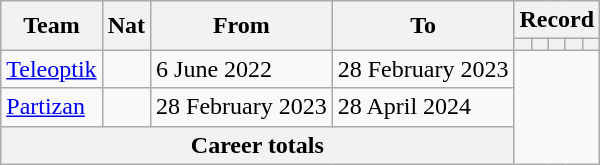<table class="wikitable" style="text-align: center">
<tr>
<th rowspan=2>Team</th>
<th rowspan=2>Nat</th>
<th rowspan=2>From</th>
<th rowspan=2>To</th>
<th colspan=8>Record</th>
</tr>
<tr>
<th></th>
<th></th>
<th></th>
<th></th>
<th></th>
</tr>
<tr>
<td align=left><a href='#'>Teleoptik</a></td>
<td></td>
<td align=left>6 June 2022</td>
<td align=left>28 February 2023<br></td>
</tr>
<tr>
<td align=left><a href='#'>Partizan</a></td>
<td></td>
<td align=left>28 February  2023</td>
<td align=left>28 April 2024<br></td>
</tr>
<tr>
<th colspan=4>Career totals<br></th>
</tr>
</table>
